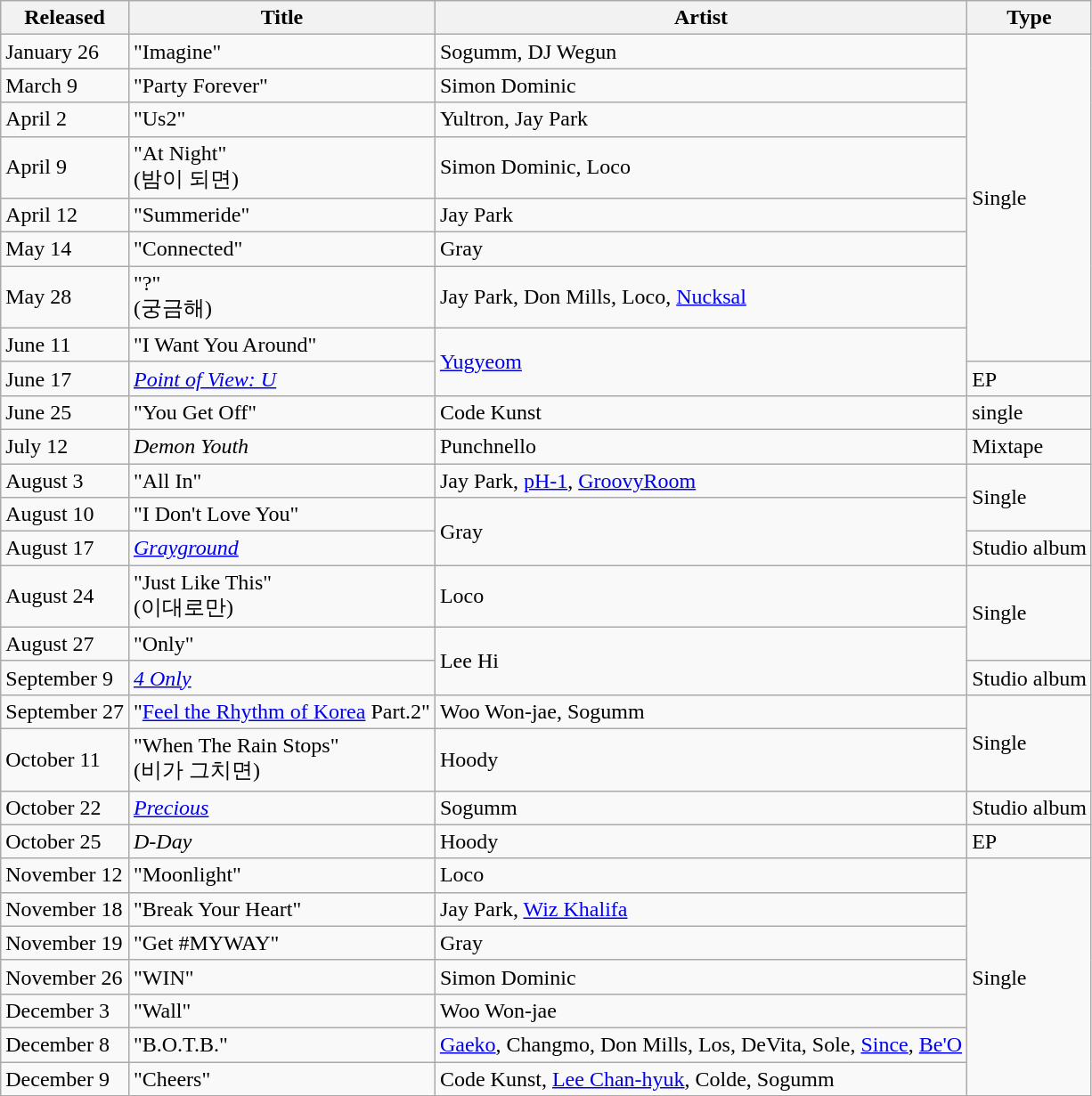<table class="wikitable">
<tr>
<th>Released</th>
<th>Title</th>
<th>Artist</th>
<th>Type</th>
</tr>
<tr>
<td>January 26</td>
<td>"Imagine"</td>
<td>Sogumm, DJ Wegun</td>
<td rowspan="8">Single</td>
</tr>
<tr>
<td>March 9</td>
<td>"Party Forever"</td>
<td>Simon Dominic</td>
</tr>
<tr>
<td>April 2</td>
<td>"Us2"</td>
<td>Yultron, Jay Park</td>
</tr>
<tr>
<td>April 9</td>
<td>"At Night"<br>(밤이 되면)</td>
<td>Simon Dominic, Loco</td>
</tr>
<tr>
<td>April 12</td>
<td>"Summeride"</td>
<td>Jay Park</td>
</tr>
<tr>
<td>May 14</td>
<td>"Connected"</td>
<td>Gray</td>
</tr>
<tr>
<td>May 28</td>
<td>"?"<br>(궁금해)</td>
<td>Jay Park, Don Mills, Loco, <a href='#'>Nucksal</a></td>
</tr>
<tr>
<td>June 11</td>
<td>"I Want You Around"</td>
<td rowspan="2"><a href='#'>Yugyeom</a></td>
</tr>
<tr>
<td>June 17</td>
<td><em><a href='#'>Point of View: U</a></em></td>
<td>EP</td>
</tr>
<tr>
<td>June 25</td>
<td>"You Get Off"</td>
<td>Code Kunst</td>
<td>single</td>
</tr>
<tr>
<td>July 12</td>
<td><em>Demon Youth</em></td>
<td>Punchnello</td>
<td>Mixtape</td>
</tr>
<tr>
<td>August 3</td>
<td>"All In"</td>
<td>Jay Park, <a href='#'>pH-1</a>, <a href='#'>GroovyRoom</a></td>
<td rowspan="2">Single</td>
</tr>
<tr>
<td>August 10</td>
<td>"I Don't Love You"</td>
<td rowspan="2">Gray</td>
</tr>
<tr>
<td>August 17</td>
<td><em><a href='#'>Grayground</a></em></td>
<td>Studio album</td>
</tr>
<tr>
<td>August 24</td>
<td>"Just Like This"<br>(이대로만)</td>
<td>Loco</td>
<td rowspan="2">Single</td>
</tr>
<tr>
<td>August 27</td>
<td>"Only"</td>
<td rowspan="2">Lee Hi</td>
</tr>
<tr>
<td>September 9</td>
<td><em><a href='#'>4 Only</a></em></td>
<td>Studio album</td>
</tr>
<tr>
<td>September 27</td>
<td>"<a href='#'>Feel the Rhythm of Korea</a> Part.2"</td>
<td>Woo Won-jae, Sogumm</td>
<td rowspan="2">Single</td>
</tr>
<tr>
<td>October 11</td>
<td>"When The Rain Stops"<br>(비가 그치면)</td>
<td>Hoody</td>
</tr>
<tr>
<td>October 22</td>
<td><em><a href='#'>Precious</a></em></td>
<td>Sogumm</td>
<td>Studio album</td>
</tr>
<tr>
<td>October 25</td>
<td><em>D-Day</em></td>
<td>Hoody</td>
<td>EP</td>
</tr>
<tr>
<td>November 12</td>
<td>"Moonlight"</td>
<td>Loco</td>
<td rowspan="7">Single</td>
</tr>
<tr>
<td>November 18</td>
<td>"Break Your Heart"</td>
<td>Jay Park, <a href='#'>Wiz Khalifa</a></td>
</tr>
<tr>
<td>November 19</td>
<td>"Get #MYWAY"</td>
<td>Gray</td>
</tr>
<tr>
<td>November 26</td>
<td>"WIN"</td>
<td>Simon Dominic</td>
</tr>
<tr>
<td>December 3</td>
<td>"Wall"</td>
<td>Woo Won-jae</td>
</tr>
<tr>
<td>December 8</td>
<td>"B.O.T.B."</td>
<td><a href='#'>Gaeko</a>, Changmo, Don Mills, Los, DeVita, Sole, <a href='#'>Since</a>, <a href='#'>Be'O</a></td>
</tr>
<tr>
<td>December 9</td>
<td>"Cheers"</td>
<td>Code Kunst, <a href='#'>Lee Chan-hyuk</a>, Colde, Sogumm</td>
</tr>
</table>
